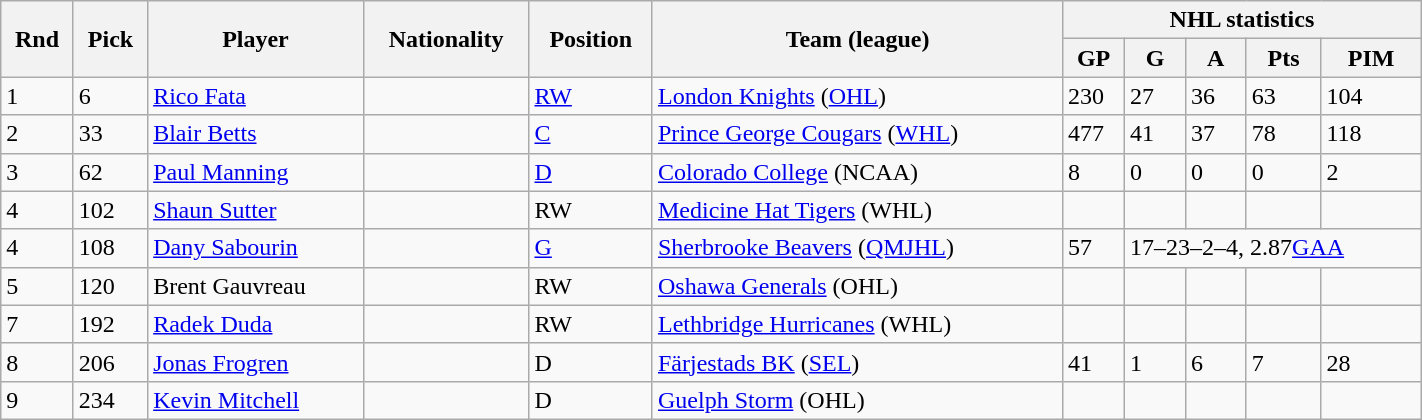<table class="wikitable"  width="75%">
<tr>
<th rowspan="2">Rnd</th>
<th rowspan="2">Pick</th>
<th rowspan="2">Player</th>
<th rowspan="2">Nationality</th>
<th rowspan="2">Position</th>
<th rowspan="2">Team (league)</th>
<th colspan="5">NHL statistics</th>
</tr>
<tr>
<th>GP</th>
<th>G</th>
<th>A</th>
<th>Pts</th>
<th>PIM</th>
</tr>
<tr>
<td>1</td>
<td>6</td>
<td><a href='#'>Rico Fata</a></td>
<td></td>
<td><a href='#'>RW</a></td>
<td><a href='#'>London Knights</a> (<a href='#'>OHL</a>)</td>
<td>230</td>
<td>27</td>
<td>36</td>
<td>63</td>
<td>104</td>
</tr>
<tr>
<td>2</td>
<td>33</td>
<td><a href='#'>Blair Betts</a></td>
<td></td>
<td><a href='#'>C</a></td>
<td><a href='#'>Prince George Cougars</a> (<a href='#'>WHL</a>)</td>
<td>477</td>
<td>41</td>
<td>37</td>
<td>78</td>
<td>118</td>
</tr>
<tr>
<td>3</td>
<td>62</td>
<td><a href='#'>Paul Manning</a></td>
<td></td>
<td><a href='#'>D</a></td>
<td><a href='#'>Colorado College</a> (NCAA)</td>
<td>8</td>
<td>0</td>
<td>0</td>
<td>0</td>
<td>2</td>
</tr>
<tr>
<td>4</td>
<td>102</td>
<td><a href='#'>Shaun Sutter</a></td>
<td></td>
<td>RW</td>
<td><a href='#'>Medicine Hat Tigers</a> (WHL)</td>
<td></td>
<td></td>
<td></td>
<td></td>
<td></td>
</tr>
<tr>
<td>4</td>
<td>108</td>
<td><a href='#'>Dany Sabourin</a></td>
<td></td>
<td><a href='#'>G</a></td>
<td><a href='#'>Sherbrooke Beavers</a> (<a href='#'>QMJHL</a>)</td>
<td>57</td>
<td colspan="4">17–23–2–4, 2.87<a href='#'>GAA</a></td>
</tr>
<tr>
<td>5</td>
<td>120</td>
<td>Brent Gauvreau</td>
<td></td>
<td>RW</td>
<td><a href='#'>Oshawa Generals</a> (OHL)</td>
<td></td>
<td></td>
<td></td>
<td></td>
<td></td>
</tr>
<tr>
<td>7</td>
<td>192</td>
<td><a href='#'>Radek Duda</a></td>
<td></td>
<td>RW</td>
<td><a href='#'>Lethbridge Hurricanes</a> (WHL)</td>
<td></td>
<td></td>
<td></td>
<td></td>
<td></td>
</tr>
<tr>
<td>8</td>
<td>206</td>
<td><a href='#'>Jonas Frogren</a></td>
<td></td>
<td>D</td>
<td><a href='#'>Färjestads BK</a> (<a href='#'>SEL</a>)</td>
<td>41</td>
<td>1</td>
<td>6</td>
<td>7</td>
<td>28</td>
</tr>
<tr>
<td>9</td>
<td>234</td>
<td><a href='#'>Kevin Mitchell</a></td>
<td></td>
<td>D</td>
<td><a href='#'>Guelph Storm</a> (OHL)</td>
<td></td>
<td></td>
<td></td>
<td></td>
<td></td>
</tr>
</table>
